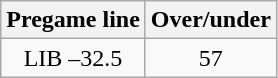<table class="wikitable">
<tr align="center">
<th style=>Pregame line</th>
<th style=>Over/under</th>
</tr>
<tr align="center">
<td>LIB –32.5</td>
<td>57</td>
</tr>
</table>
